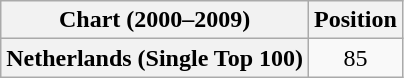<table class="wikitable plainrowheaders" style="text-align:center">
<tr>
<th>Chart (2000–2009)</th>
<th>Position</th>
</tr>
<tr>
<th scope="row">Netherlands (Single Top 100)</th>
<td>85</td>
</tr>
</table>
